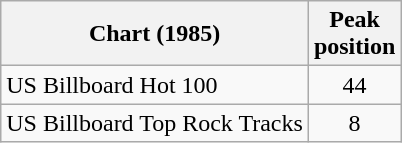<table class="wikitable sortable">
<tr>
<th>Chart (1985)</th>
<th>Peak<br>position</th>
</tr>
<tr>
<td align="left">US Billboard Hot 100</td>
<td style="text-align:center;">44</td>
</tr>
<tr>
<td align="left">US Billboard Top Rock Tracks</td>
<td style="text-align:center;">8</td>
</tr>
</table>
